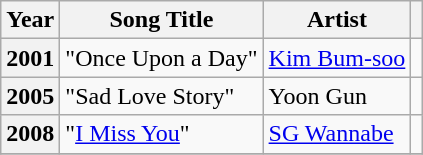<table class="wikitable sortable plainrowheaders">
<tr>
<th scope="col">Year</th>
<th scope="col">Song Title</th>
<th scope="col">Artist</th>
<th scope="col" class="unsortable"></th>
</tr>
<tr>
<th scope="row">2001</th>
<td>"Once Upon a Day"</td>
<td><a href='#'>Kim Bum-soo</a></td>
<td></td>
</tr>
<tr>
<th scope="row">2005</th>
<td>"Sad Love Story"</td>
<td>Yoon Gun</td>
<td></td>
</tr>
<tr>
<th scope="row">2008</th>
<td>"<a href='#'>I Miss You</a>"</td>
<td><a href='#'>SG Wannabe</a></td>
<td></td>
</tr>
<tr>
</tr>
</table>
